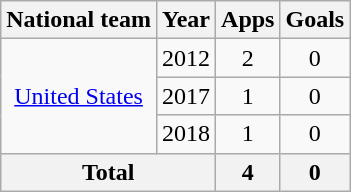<table class="wikitable" style="text-align:center">
<tr>
<th>National team</th>
<th>Year</th>
<th>Apps</th>
<th>Goals</th>
</tr>
<tr>
<td rowspan="3"><a href='#'>United States</a></td>
<td>2012</td>
<td>2</td>
<td>0</td>
</tr>
<tr>
<td>2017</td>
<td>1</td>
<td>0</td>
</tr>
<tr>
<td>2018</td>
<td>1</td>
<td>0</td>
</tr>
<tr>
<th colspan="2">Total</th>
<th>4</th>
<th>0</th>
</tr>
</table>
